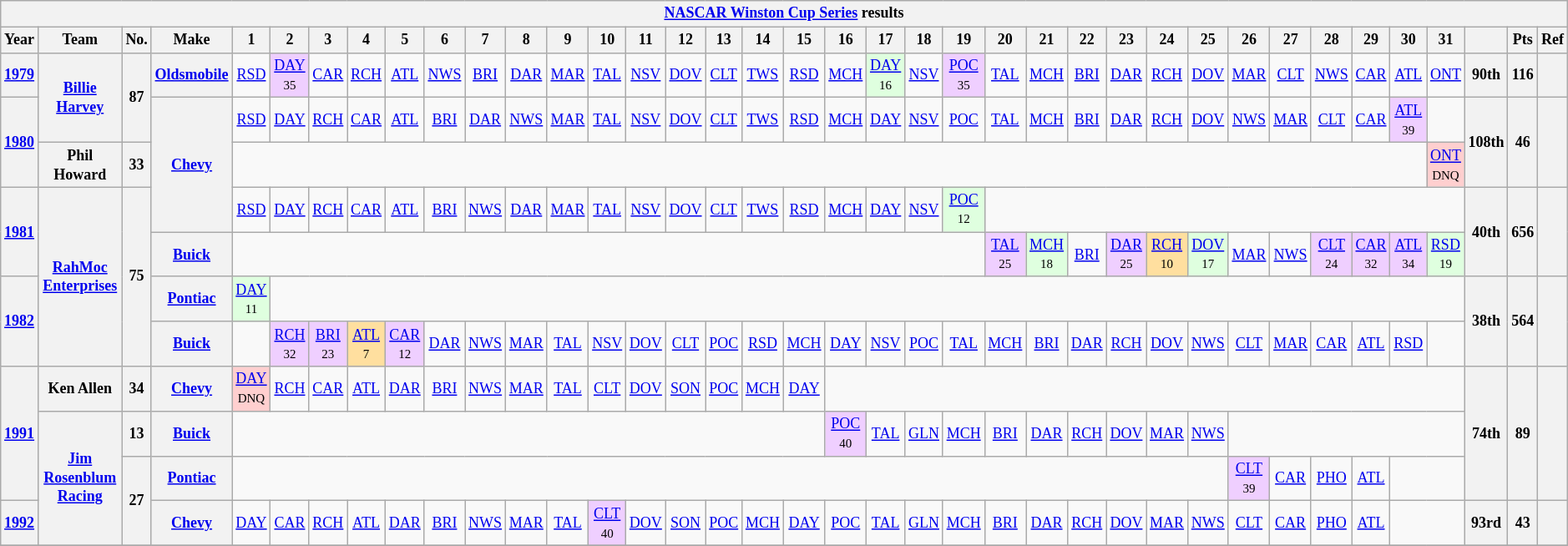<table class="wikitable" style="text-align:center; font-size:75%">
<tr>
<th colspan=45><a href='#'>NASCAR Winston Cup Series</a> results</th>
</tr>
<tr>
<th>Year</th>
<th>Team</th>
<th>No.</th>
<th>Make</th>
<th>1</th>
<th>2</th>
<th>3</th>
<th>4</th>
<th>5</th>
<th>6</th>
<th>7</th>
<th>8</th>
<th>9</th>
<th>10</th>
<th>11</th>
<th>12</th>
<th>13</th>
<th>14</th>
<th>15</th>
<th>16</th>
<th>17</th>
<th>18</th>
<th>19</th>
<th>20</th>
<th>21</th>
<th>22</th>
<th>23</th>
<th>24</th>
<th>25</th>
<th>26</th>
<th>27</th>
<th>28</th>
<th>29</th>
<th>30</th>
<th>31</th>
<th></th>
<th>Pts</th>
<th>Ref</th>
</tr>
<tr>
<th><a href='#'>1979</a></th>
<th rowspan=2><a href='#'>Billie Harvey</a></th>
<th rowspan=2>87</th>
<th><a href='#'>Oldsmobile</a></th>
<td><a href='#'>RSD</a></td>
<td style="background:#EFCFFF;"><a href='#'>DAY</a><br><small>35</small></td>
<td><a href='#'>CAR</a></td>
<td><a href='#'>RCH</a></td>
<td><a href='#'>ATL</a></td>
<td><a href='#'>NWS</a></td>
<td><a href='#'>BRI</a></td>
<td><a href='#'>DAR</a></td>
<td><a href='#'>MAR</a></td>
<td><a href='#'>TAL</a></td>
<td><a href='#'>NSV</a></td>
<td><a href='#'>DOV</a></td>
<td><a href='#'>CLT</a></td>
<td><a href='#'>TWS</a></td>
<td><a href='#'>RSD</a></td>
<td><a href='#'>MCH</a></td>
<td style="background:#DFFFDF;"><a href='#'>DAY</a> <br><small>16</small></td>
<td><a href='#'>NSV</a></td>
<td style="background:#EFCFFF;"><a href='#'>POC</a> <br><small>35</small></td>
<td><a href='#'>TAL</a></td>
<td><a href='#'>MCH</a></td>
<td><a href='#'>BRI</a></td>
<td><a href='#'>DAR</a></td>
<td><a href='#'>RCH</a></td>
<td><a href='#'>DOV</a></td>
<td><a href='#'>MAR</a></td>
<td><a href='#'>CLT</a></td>
<td><a href='#'>NWS</a></td>
<td><a href='#'>CAR</a></td>
<td><a href='#'>ATL</a></td>
<td><a href='#'>ONT</a></td>
<th>90th</th>
<th>116</th>
<th></th>
</tr>
<tr>
<th rowspan=2><a href='#'>1980</a></th>
<th rowspan=3><a href='#'>Chevy</a></th>
<td><a href='#'>RSD</a></td>
<td><a href='#'>DAY</a></td>
<td><a href='#'>RCH</a></td>
<td><a href='#'>CAR</a></td>
<td><a href='#'>ATL</a></td>
<td><a href='#'>BRI</a></td>
<td><a href='#'>DAR</a></td>
<td><a href='#'>NWS</a></td>
<td><a href='#'>MAR</a></td>
<td><a href='#'>TAL</a></td>
<td><a href='#'>NSV</a></td>
<td><a href='#'>DOV</a></td>
<td><a href='#'>CLT</a></td>
<td><a href='#'>TWS</a></td>
<td><a href='#'>RSD</a></td>
<td><a href='#'>MCH</a></td>
<td><a href='#'>DAY</a></td>
<td><a href='#'>NSV</a></td>
<td><a href='#'>POC</a></td>
<td><a href='#'>TAL</a></td>
<td><a href='#'>MCH</a></td>
<td><a href='#'>BRI</a></td>
<td><a href='#'>DAR</a></td>
<td><a href='#'>RCH</a></td>
<td><a href='#'>DOV</a></td>
<td><a href='#'>NWS</a></td>
<td><a href='#'>MAR</a></td>
<td><a href='#'>CLT</a></td>
<td><a href='#'>CAR</a></td>
<td style="background:#EFCFFF;"><a href='#'>ATL</a> <br><small>39</small></td>
<td></td>
<th rowspan=2>108th</th>
<th rowspan=2>46</th>
<th rowspan=2></th>
</tr>
<tr>
<th>Phil Howard</th>
<th>33</th>
<td colspan=30></td>
<td style="background:#FFCFCF;"><a href='#'>ONT</a><br><small>DNQ</small></td>
</tr>
<tr>
<th rowspan=2><a href='#'>1981</a></th>
<th rowspan=4><a href='#'>RahMoc Enterprises</a></th>
<th rowspan=4>75</th>
<td><a href='#'>RSD</a></td>
<td><a href='#'>DAY</a></td>
<td><a href='#'>RCH</a></td>
<td><a href='#'>CAR</a></td>
<td><a href='#'>ATL</a></td>
<td><a href='#'>BRI</a></td>
<td><a href='#'>NWS</a></td>
<td><a href='#'>DAR</a></td>
<td><a href='#'>MAR</a></td>
<td><a href='#'>TAL</a></td>
<td><a href='#'>NSV</a></td>
<td><a href='#'>DOV</a></td>
<td><a href='#'>CLT</a></td>
<td><a href='#'>TWS</a></td>
<td><a href='#'>RSD</a></td>
<td><a href='#'>MCH</a></td>
<td><a href='#'>DAY</a></td>
<td><a href='#'>NSV</a></td>
<td style="background:#DFFFDF;"><a href='#'>POC</a> <br><small>12</small></td>
<td colspan=12></td>
<th rowspan=2>40th</th>
<th rowspan=2>656</th>
<th rowspan=2></th>
</tr>
<tr>
<th><a href='#'>Buick</a></th>
<td colspan=19></td>
<td style="background:#EFCFFF;"><a href='#'>TAL</a><br><small>25</small></td>
<td style="background:#DFFFDF;"><a href='#'>MCH</a><br><small>18</small></td>
<td><a href='#'>BRI</a></td>
<td style="background:#EFCFFF;"><a href='#'>DAR</a><br><small>25</small></td>
<td style="background:#FFDF9F;"><a href='#'>RCH</a><br><small>10</small></td>
<td style="background:#DFFFDF;"><a href='#'>DOV</a><br><small>17</small></td>
<td><a href='#'>MAR</a></td>
<td><a href='#'>NWS</a></td>
<td style="background:#EFCFFF;"><a href='#'>CLT</a><br><small>24</small></td>
<td style="background:#EFCFFF;"><a href='#'>CAR</a><br><small>32</small></td>
<td style="background:#EFCFFF;"><a href='#'>ATL</a><br><small>34</small></td>
<td style="background:#DFFFDF;"><a href='#'>RSD</a><br><small>19</small></td>
</tr>
<tr>
<th rowspan=2><a href='#'>1982</a></th>
<th><a href='#'>Pontiac</a></th>
<td style="background:#DFFFDF;"><a href='#'>DAY</a><br><small>11</small></td>
<td colspan=30></td>
<th rowspan=2>38th</th>
<th rowspan=2>564</th>
<th rowspan=2></th>
</tr>
<tr>
<th><a href='#'>Buick</a></th>
<td></td>
<td style="background:#EFCFFF;"><a href='#'>RCH</a> <br><small>32</small></td>
<td style="background:#EFCFFF;"><a href='#'>BRI</a> <br><small>23</small></td>
<td style="background:#FFDF9F;"><a href='#'>ATL</a> <br><small>7</small></td>
<td style="background:#EFCFFF;"><a href='#'>CAR</a> <br><small>12</small></td>
<td><a href='#'>DAR</a></td>
<td><a href='#'>NWS</a></td>
<td><a href='#'>MAR</a></td>
<td><a href='#'>TAL</a></td>
<td><a href='#'>NSV</a></td>
<td><a href='#'>DOV</a></td>
<td><a href='#'>CLT</a></td>
<td><a href='#'>POC</a></td>
<td><a href='#'>RSD</a></td>
<td><a href='#'>MCH</a></td>
<td><a href='#'>DAY</a></td>
<td><a href='#'>NSV</a></td>
<td><a href='#'>POC</a></td>
<td><a href='#'>TAL</a></td>
<td><a href='#'>MCH</a></td>
<td><a href='#'>BRI</a></td>
<td><a href='#'>DAR</a></td>
<td><a href='#'>RCH</a></td>
<td><a href='#'>DOV</a></td>
<td><a href='#'>NWS</a></td>
<td><a href='#'>CLT</a></td>
<td><a href='#'>MAR</a></td>
<td><a href='#'>CAR</a></td>
<td><a href='#'>ATL</a></td>
<td><a href='#'>RSD</a></td>
<td></td>
</tr>
<tr>
<th rowspan=3><a href='#'>1991</a></th>
<th>Ken Allen</th>
<th>34</th>
<th><a href='#'>Chevy</a></th>
<td style="background:#FFCFCF;"><a href='#'>DAY</a><br><small>DNQ</small></td>
<td><a href='#'>RCH</a></td>
<td><a href='#'>CAR</a></td>
<td><a href='#'>ATL</a></td>
<td><a href='#'>DAR</a></td>
<td><a href='#'>BRI</a></td>
<td><a href='#'>NWS</a></td>
<td><a href='#'>MAR</a></td>
<td><a href='#'>TAL</a></td>
<td><a href='#'>CLT</a></td>
<td><a href='#'>DOV</a></td>
<td><a href='#'>SON</a></td>
<td><a href='#'>POC</a></td>
<td><a href='#'>MCH</a></td>
<td><a href='#'>DAY</a></td>
<td colspan=16></td>
<th rowspan=3>74th</th>
<th rowspan=3>89</th>
<th rowspan=3></th>
</tr>
<tr>
<th rowspan=3><a href='#'>Jim Rosenblum Racing</a></th>
<th>13</th>
<th><a href='#'>Buick</a></th>
<td colspan=15></td>
<td style="background:#EFCFFF;"><a href='#'>POC</a><br><small>40</small></td>
<td><a href='#'>TAL</a></td>
<td><a href='#'>GLN</a></td>
<td><a href='#'>MCH</a></td>
<td><a href='#'>BRI</a></td>
<td><a href='#'>DAR</a></td>
<td><a href='#'>RCH</a></td>
<td><a href='#'>DOV</a></td>
<td><a href='#'>MAR</a></td>
<td><a href='#'>NWS</a></td>
<td colspan=6></td>
</tr>
<tr>
<th rowspan=2>27</th>
<th><a href='#'>Pontiac</a></th>
<td colspan=25></td>
<td style="background:#EFCFFF;"><a href='#'>CLT</a> <br><small>39</small></td>
<td><a href='#'>CAR</a></td>
<td><a href='#'>PHO</a></td>
<td><a href='#'>ATL</a></td>
<td colspan=7></td>
</tr>
<tr>
<th><a href='#'>1992</a></th>
<th><a href='#'>Chevy</a></th>
<td><a href='#'>DAY</a></td>
<td><a href='#'>CAR</a></td>
<td><a href='#'>RCH</a></td>
<td><a href='#'>ATL</a></td>
<td><a href='#'>DAR</a></td>
<td><a href='#'>BRI</a></td>
<td><a href='#'>NWS</a></td>
<td><a href='#'>MAR</a></td>
<td><a href='#'>TAL</a></td>
<td style="background:#EFCFFF;"><a href='#'>CLT</a><br><small>40</small></td>
<td><a href='#'>DOV</a></td>
<td><a href='#'>SON</a></td>
<td><a href='#'>POC</a></td>
<td><a href='#'>MCH</a></td>
<td><a href='#'>DAY</a></td>
<td><a href='#'>POC</a></td>
<td><a href='#'>TAL</a></td>
<td><a href='#'>GLN</a></td>
<td><a href='#'>MCH</a></td>
<td><a href='#'>BRI</a></td>
<td><a href='#'>DAR</a></td>
<td><a href='#'>RCH</a></td>
<td><a href='#'>DOV</a></td>
<td><a href='#'>MAR</a></td>
<td><a href='#'>NWS</a></td>
<td><a href='#'>CLT</a></td>
<td><a href='#'>CAR</a></td>
<td><a href='#'>PHO</a></td>
<td><a href='#'>ATL</a></td>
<td colspan=2></td>
<th>93rd</th>
<th>43</th>
<th></th>
</tr>
<tr>
</tr>
</table>
